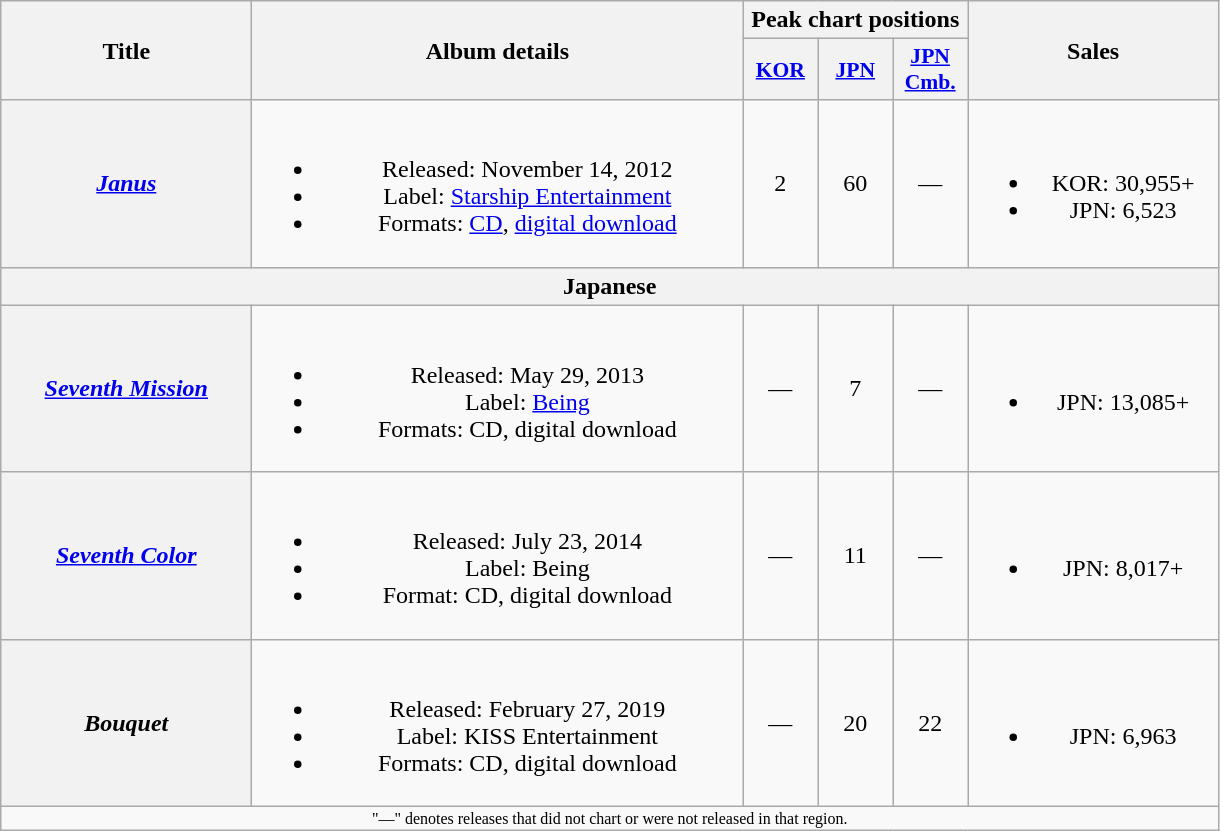<table class="wikitable plainrowheaders" style="text-align:center;">
<tr>
<th scope="col" rowspan="2" style="width:10em;">Title</th>
<th scope="col" rowspan="2" style="width:20em;">Album details</th>
<th scope="col" colspan="3">Peak chart positions</th>
<th scope="col" rowspan="2" style="width:10em;">Sales</th>
</tr>
<tr>
<th scope="col" style="width:3em;font-size:90%;"><a href='#'>KOR</a><br></th>
<th scope="col" style="width:3em;font-size:90%;"><a href='#'>JPN</a><br></th>
<th scope="col" style="width:3em;font-size:90%;"><a href='#'>JPN Cmb.</a><br></th>
</tr>
<tr>
<th scope="row"><em><a href='#'>Janus</a></em></th>
<td><br><ul><li>Released: November 14, 2012 </li><li>Label: <a href='#'>Starship Entertainment</a></li><li>Formats: <a href='#'>CD</a>, <a href='#'>digital download</a></li></ul></td>
<td>2</td>
<td>60</td>
<td>—</td>
<td><br><ul><li>KOR: 30,955+</li><li>JPN: 6,523</li></ul></td>
</tr>
<tr>
<th colspan="6">Japanese</th>
</tr>
<tr>
<th scope="row"><em><a href='#'>Seventh Mission</a></em></th>
<td><br><ul><li>Released: May 29, 2013 </li><li>Label: <a href='#'>Being</a></li><li>Formats: CD, digital download</li></ul></td>
<td>—</td>
<td>7</td>
<td>—</td>
<td><br><ul><li>JPN: 13,085+</li></ul></td>
</tr>
<tr>
<th scope="row"><em><a href='#'>Seventh Color</a></em></th>
<td><br><ul><li>Released: July 23, 2014 </li><li>Label: Being</li><li>Format: CD, digital download</li></ul></td>
<td>—</td>
<td>11</td>
<td>—</td>
<td><br><ul><li>JPN: 8,017+</li></ul></td>
</tr>
<tr>
<th scope="row"><em>Bouquet</em></th>
<td><br><ul><li>Released: February 27, 2019 </li><li>Label: KISS Entertainment</li><li>Formats: CD, digital download</li></ul></td>
<td>—</td>
<td>20</td>
<td>22</td>
<td><br><ul><li>JPN: 6,963</li></ul></td>
</tr>
<tr>
<td colspan="6" style="font-size:8pt;">"—" denotes releases that did not chart or were not released in that region.</td>
</tr>
</table>
